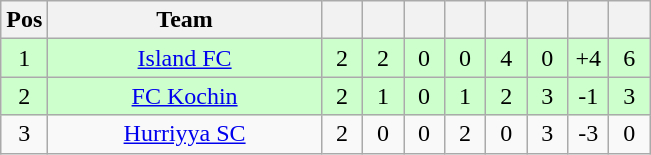<table class="wikitable" style="text-align: center;">
<tr>
<th width="20">Pos</th>
<th width="175">Team</th>
<th width="20"></th>
<th width="20"></th>
<th width="20"></th>
<th width="20"></th>
<th width="20"></th>
<th width="20"></th>
<th width="20"></th>
<th width="20"></th>
</tr>
<tr style="background:#ccffcc">
<td>1</td>
<td><a href='#'>Island FC</a></td>
<td>2</td>
<td>2</td>
<td>0</td>
<td>0</td>
<td>4</td>
<td>0</td>
<td>+4</td>
<td>6</td>
</tr>
<tr style="background:#ccffcc">
<td>2</td>
<td><a href='#'>FC Kochin</a></td>
<td>2</td>
<td>1</td>
<td>0</td>
<td>1</td>
<td>2</td>
<td>3</td>
<td>-1</td>
<td>3</td>
</tr>
<tr>
<td>3</td>
<td><a href='#'>Hurriyya SC</a></td>
<td>2</td>
<td>0</td>
<td>0</td>
<td>2</td>
<td>0</td>
<td>3</td>
<td>-3</td>
<td>0</td>
</tr>
</table>
